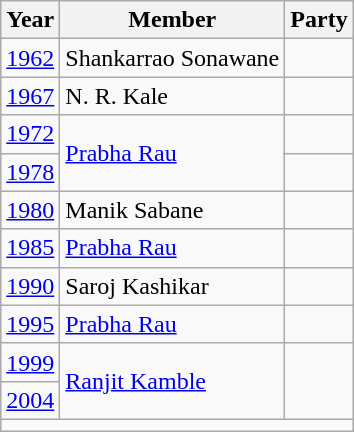<table class="wikitable">
<tr>
<th>Year</th>
<th>Member</th>
<th colspan="2">Party</th>
</tr>
<tr>
<td><a href='#'>1962</a></td>
<td>Shankarrao Sonawane</td>
<td></td>
</tr>
<tr>
<td><a href='#'>1967</a></td>
<td>N. R. Kale</td>
<td></td>
</tr>
<tr>
<td><a href='#'>1972</a></td>
<td rowspan="2"><a href='#'>Prabha Rau</a></td>
<td></td>
</tr>
<tr>
<td><a href='#'>1978</a></td>
<td></td>
</tr>
<tr>
<td><a href='#'>1980</a></td>
<td>Manik Sabane</td>
</tr>
<tr>
<td><a href='#'>1985</a></td>
<td><a href='#'>Prabha Rau</a></td>
<td></td>
</tr>
<tr>
<td><a href='#'>1990</a></td>
<td>Saroj Kashikar</td>
<td></td>
</tr>
<tr>
<td><a href='#'>1995</a></td>
<td><a href='#'>Prabha Rau</a></td>
<td></td>
</tr>
<tr>
<td><a href='#'>1999</a></td>
<td rowspan="2"><a href='#'>Ranjit Kamble</a></td>
</tr>
<tr>
<td><a href='#'>2004</a></td>
</tr>
<tr>
<td colspan="4"></td>
</tr>
</table>
